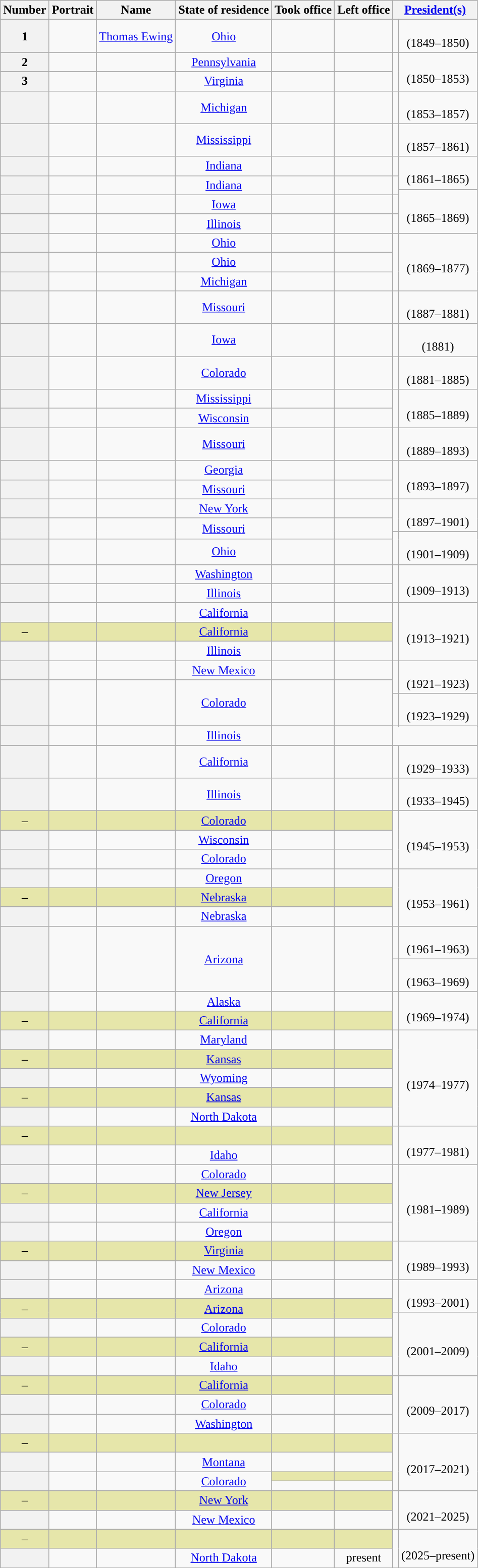<table class="wikitable sortable" style="text-align:center">
<tr>
<th>Number</th>
<th class=unsortable>Portrait</th>
<th>Name</th>
<th>State of residence</th>
<th>Took office</th>
<th>Left office</th>
<th colspan=2><a href='#'>President(s)</a></th>
</tr>
<tr>
<th rowspan=2 style="background: ">1</th>
<td rowspan=2></td>
<td rowspan=2><a href='#'>Thomas Ewing</a></td>
<td rowspan=2><a href='#'>Ohio</a></td>
<td rowspan=2></td>
<td rowspan=2></td>
<td style="background: "></td>
<td><br>(1849–1850)</td>
</tr>
<tr>
<td rowspan=3 style="background: "></td>
<td rowspan=3><br>(1850–1853)</td>
</tr>
<tr>
<th style="background: ">2</th>
<td></td>
<td></td>
<td><a href='#'>Pennsylvania</a></td>
<td></td>
<td></td>
</tr>
<tr>
<th style="background: ">3</th>
<td></td>
<td></td>
<td><a href='#'>Virginia</a></td>
<td></td>
<td></td>
</tr>
<tr>
<th style="background: "></th>
<td></td>
<td></td>
<td><a href='#'>Michigan</a></td>
<td></td>
<td></td>
<td style="background: "></td>
<td><br>(1853–1857)</td>
</tr>
<tr>
<th style="background: "></th>
<td></td>
<td></td>
<td><a href='#'>Mississippi</a></td>
<td></td>
<td></td>
<td style="background: "></td>
<td><br>(1857–1861)</td>
</tr>
<tr>
<th style="background: "></th>
<td></td>
<td></td>
<td><a href='#'>Indiana</a></td>
<td></td>
<td></td>
<td style="background: "></td>
<td rowspan=2><br>(1861–1865)</td>
</tr>
<tr>
<th rowspan=2 style="background: "></th>
<td rowspan=2></td>
<td rowspan=2></td>
<td rowspan=2><a href='#'>Indiana</a></td>
<td rowspan=2></td>
<td rowspan=2></td>
<td rowspan=2 style="background: "></td>
</tr>
<tr>
<td rowspan=3><br>(1865–1869)</td>
</tr>
<tr>
<th style="background: "></th>
<td></td>
<td></td>
<td><a href='#'>Iowa</a></td>
<td></td>
<td></td>
<td style="background: "></td>
</tr>
<tr>
<th style="background: "></th>
<td></td>
<td></td>
<td><a href='#'>Illinois</a></td>
<td></td>
<td></td>
<td style="background: "></td>
</tr>
<tr>
<th style="background: "></th>
<td></td>
<td></td>
<td><a href='#'>Ohio</a></td>
<td></td>
<td></td>
<td rowspan=3 style="background: "></td>
<td rowspan=3><br>(1869–1877)</td>
</tr>
<tr>
<th style="background: "></th>
<td></td>
<td></td>
<td><a href='#'>Ohio</a></td>
<td></td>
<td></td>
</tr>
<tr>
<th style="background: "></th>
<td></td>
<td></td>
<td><a href='#'>Michigan</a></td>
<td></td>
<td></td>
</tr>
<tr>
<th style="background: "></th>
<td></td>
<td></td>
<td><a href='#'>Missouri</a></td>
<td></td>
<td></td>
<td style="background: "></td>
<td><br>(1887–1881)</td>
</tr>
<tr>
<th rowspan=2 style="background: "></th>
<td rowspan=2></td>
<td rowspan=2></td>
<td rowspan=2><a href='#'>Iowa</a></td>
<td rowspan=2></td>
<td rowspan=2></td>
<td style="background: "></td>
<td><br>(1881)</td>
</tr>
<tr>
<td rowspan=2 style="background: "></td>
<td rowspan=2><br>(1881–1885)</td>
</tr>
<tr>
<th style="background: "></th>
<td></td>
<td></td>
<td><a href='#'>Colorado</a></td>
<td></td>
<td></td>
</tr>
<tr>
<th style="background: "></th>
<td></td>
<td></td>
<td><a href='#'>Mississippi</a></td>
<td></td>
<td></td>
<td rowspan=2 style="background: "></td>
<td rowspan=2><br>(1885–1889)</td>
</tr>
<tr>
<th style="background: "></th>
<td></td>
<td></td>
<td><a href='#'>Wisconsin</a></td>
<td></td>
<td></td>
</tr>
<tr>
<th style="background: "></th>
<td></td>
<td></td>
<td><a href='#'>Missouri</a></td>
<td></td>
<td></td>
<td style="background: "></td>
<td><br>(1889–1893)</td>
</tr>
<tr>
<th style="background: "></th>
<td></td>
<td></td>
<td><a href='#'>Georgia</a></td>
<td></td>
<td></td>
<td rowspan=2 style="background: "></td>
<td rowspan=2><br>(1893–1897)</td>
</tr>
<tr>
<th style="background: "></th>
<td></td>
<td></td>
<td><a href='#'>Missouri</a></td>
<td></td>
<td></td>
</tr>
<tr>
<th style="background: "></th>
<td></td>
<td></td>
<td><a href='#'>New York</a></td>
<td></td>
<td></td>
<td rowspan=2 style="background: "></td>
<td rowspan=2><br>(1897–1901)</td>
</tr>
<tr>
<th rowspan=2 style="background: "></th>
<td rowspan=2></td>
<td rowspan=2></td>
<td rowspan=2><a href='#'>Missouri</a></td>
<td rowspan=2></td>
<td rowspan=2></td>
</tr>
<tr>
<td rowspan=2 style="background: "></td>
<td rowspan=2><br>(1901–1909)</td>
</tr>
<tr>
<th style="background: "></th>
<td></td>
<td></td>
<td><a href='#'>Ohio</a></td>
<td></td>
<td></td>
</tr>
<tr>
<th style="background: "></th>
<td></td>
<td></td>
<td><a href='#'>Washington</a></td>
<td></td>
<td></td>
<td rowspan=2 style="background: "></td>
<td rowspan=2><br>(1909–1913)</td>
</tr>
<tr>
<th style="background: "></th>
<td></td>
<td></td>
<td><a href='#'>Illinois</a></td>
<td></td>
<td></td>
</tr>
<tr>
<th style="background: "></th>
<td></td>
<td></td>
<td><a href='#'>California</a></td>
<td></td>
<td></td>
<td rowspan=3 style="background: "></td>
<td rowspan=3><br>(1913–1921)</td>
</tr>
<tr>
<td bgcolor=#E6E6AA>–</td>
<td bgcolor=#E6E6AA></td>
<td bgcolor=#E6E6AA><br></td>
<td bgcolor=#E6E6AA><a href='#'>California</a></td>
<td bgcolor=#E6E6AA></td>
<td bgcolor=#E6E6AA></td>
</tr>
<tr>
<th style="background: "></th>
<td></td>
<td></td>
<td><a href='#'>Illinois</a></td>
<td></td>
<td></td>
</tr>
<tr>
<th style="background: "></th>
<td></td>
<td></td>
<td><a href='#'>New Mexico</a></td>
<td></td>
<td></td>
<td rowspan=2 style="background: "></td>
<td rowspan=2><br>(1921–1923)</td>
</tr>
<tr>
<th rowspan=2 style="background: "></th>
<td rowspan=2></td>
<td rowspan=2></td>
<td rowspan=2><a href='#'>Colorado</a></td>
<td rowspan=2></td>
<td rowspan=2></td>
</tr>
<tr>
<td rowspan=2 style="background: "></td>
<td rowspan=2><br>(1923–1929)</td>
</tr>
<tr>
</tr>
<tr>
<th style="background: "></th>
<td></td>
<td></td>
<td><a href='#'>Illinois</a></td>
<td></td>
<td></td>
</tr>
<tr>
<th style="background: "></th>
<td></td>
<td></td>
<td><a href='#'>California</a></td>
<td></td>
<td></td>
<td style="background: "></td>
<td><br>(1929–1933)</td>
</tr>
<tr>
<th rowspan=2 style="background: "></th>
<td rowspan=2></td>
<td rowspan=2></td>
<td rowspan=2><a href='#'>Illinois</a></td>
<td rowspan=2></td>
<td rowspan=2></td>
<td style="background: "></td>
<td><br>(1933–1945)</td>
</tr>
<tr>
<td rowspan=4 style="background: "></td>
<td rowspan=4><br>(1945–1953)</td>
</tr>
<tr>
<td bgcolor=#E6E6AA>–</td>
<td bgcolor=#E6E6AA></td>
<td bgcolor=#E6E6AA><br></td>
<td bgcolor=#E6E6AA><a href='#'>Colorado</a></td>
<td bgcolor=#E6E6AA></td>
<td bgcolor=#E6E6AA></td>
</tr>
<tr>
<th style="background: "></th>
<td></td>
<td></td>
<td><a href='#'>Wisconsin</a></td>
<td></td>
<td></td>
</tr>
<tr>
<th style="background: "></th>
<td></td>
<td></td>
<td><a href='#'>Colorado</a></td>
<td></td>
<td></td>
</tr>
<tr>
<th style="background: "></th>
<td></td>
<td></td>
<td><a href='#'>Oregon</a></td>
<td></td>
<td></td>
<td rowspan=3 style="background: "></td>
<td rowspan=3><br>(1953–1961)</td>
</tr>
<tr>
<td bgcolor=#E6E6AA>–</td>
<td bgcolor=#E6E6AA></td>
<td bgcolor=#E6E6AA><br></td>
<td bgcolor=#E6E6AA><a href='#'>Nebraska</a></td>
<td bgcolor=#E6E6AA></td>
<td bgcolor=#E6E6AA></td>
</tr>
<tr>
<th style="background: "></th>
<td></td>
<td></td>
<td><a href='#'>Nebraska</a></td>
<td></td>
<td></td>
</tr>
<tr>
<th rowspan=2 style="background: "></th>
<td rowspan=2></td>
<td rowspan=2></td>
<td rowspan=2><a href='#'>Arizona</a></td>
<td rowspan=2></td>
<td rowspan=2></td>
<td style="background: "></td>
<td><br>(1961–1963)</td>
</tr>
<tr>
<td style="background: "></td>
<td><br>(1963–1969)</td>
</tr>
<tr>
<th style="background: "></th>
<td></td>
<td></td>
<td><a href='#'>Alaska</a></td>
<td></td>
<td></td>
<td rowspan=3 style="background: "></td>
<td rowspan=3><br>(1969–1974)</td>
</tr>
<tr>
<td bgcolor=#E6E6AA>–</td>
<td bgcolor=#E6E6AA></td>
<td bgcolor=#E6E6AA><br></td>
<td bgcolor=#E6E6AA><a href='#'>California</a></td>
<td bgcolor=#E6E6AA></td>
<td bgcolor=#E6E6AA></td>
</tr>
<tr>
<th rowspan=2 style="background: "></th>
<td rowspan=2></td>
<td rowspan=2></td>
<td rowspan=2><a href='#'>Maryland</a></td>
<td rowspan=2></td>
<td rowspan=2></td>
</tr>
<tr>
<td rowspan=5 style="background: "></td>
<td rowspan=5><br>(1974–1977)</td>
</tr>
<tr>
<td bgcolor=#E6E6AA>–</td>
<td bgcolor=#E6E6AA></td>
<td bgcolor=#E6E6AA><br></td>
<td bgcolor=#E6E6AA><a href='#'>Kansas</a></td>
<td bgcolor=#E6E6AA></td>
<td bgcolor=#E6E6AA></td>
</tr>
<tr>
<th style="background: "></th>
<td></td>
<td></td>
<td><a href='#'>Wyoming</a></td>
<td></td>
<td></td>
</tr>
<tr>
<td bgcolor=#E6E6AA>–</td>
<td bgcolor=#E6E6AA></td>
<td bgcolor=#E6E6AA><br></td>
<td bgcolor=#E6E6AA><a href='#'>Kansas</a></td>
<td bgcolor=#E6E6AA></td>
<td bgcolor=#E6E6AA></td>
</tr>
<tr>
<th style="background: "></th>
<td></td>
<td></td>
<td><a href='#'>North Dakota</a></td>
<td></td>
<td></td>
</tr>
<tr>
<td bgcolor=#E6E6AA>–</td>
<td bgcolor=#E6E6AA></td>
<td bgcolor=#E6E6AA><br></td>
<td bgcolor=#E6E6AA></td>
<td bgcolor=#E6E6AA></td>
<td bgcolor=#E6E6AA></td>
<td rowspan=2 style="background: "></td>
<td rowspan=2><br>(1977–1981)</td>
</tr>
<tr>
<th style="background: "></th>
<td></td>
<td></td>
<td><a href='#'>Idaho</a></td>
<td></td>
<td></td>
</tr>
<tr>
<th style="background: "></th>
<td></td>
<td></td>
<td><a href='#'>Colorado</a></td>
<td></td>
<td></td>
<td rowspan=4 style="background: "></td>
<td rowspan=4><br>(1981–1989)</td>
</tr>
<tr>
<td bgcolor=#E6E6AA>–</td>
<td bgcolor=#E6E6AA></td>
<td bgcolor=#E6E6AA><br></td>
<td bgcolor=#E6E6AA><a href='#'>New Jersey</a></td>
<td bgcolor=#E6E6AA></td>
<td bgcolor=#E6E6AA></td>
</tr>
<tr>
<th style="background: "></th>
<td></td>
<td></td>
<td><a href='#'>California</a></td>
<td></td>
<td></td>
</tr>
<tr>
<th style="background: "></th>
<td></td>
<td></td>
<td><a href='#'>Oregon</a></td>
<td></td>
<td></td>
</tr>
<tr>
<td bgcolor=#E6E6AA>–</td>
<td bgcolor=#E6E6AA></td>
<td bgcolor=#E6E6AA><br></td>
<td bgcolor=#E6E6AA><a href='#'>Virginia</a></td>
<td bgcolor=#E6E6AA></td>
<td bgcolor=#E6E6AA></td>
<td rowspan=2 style="background: "></td>
<td rowspan=2><br>(1989–1993)</td>
</tr>
<tr>
<th style="background: "></th>
<td></td>
<td></td>
<td><a href='#'>New Mexico</a></td>
<td></td>
<td></td>
</tr>
<tr>
<th style="background: "></th>
<td></td>
<td></td>
<td><a href='#'>Arizona</a></td>
<td></td>
<td></td>
<td rowspan=2 style="background: "></td>
<td rowspan=2><br>(1993–2001)</td>
</tr>
<tr>
<td rowspan=2 bgcolor=#E6E6AA>–</td>
<td rowspan=2 bgcolor=#E6E6AA></td>
<td rowspan=2 bgcolor=#E6E6AA><br></td>
<td rowspan=2 bgcolor=#E6E6AA><a href='#'>Arizona</a></td>
<td rowspan=2 bgcolor=#E6E6AA></td>
<td rowspan=2 bgcolor=#E6E6AA></td>
</tr>
<tr>
<td rowspan=5 style="background: "></td>
<td rowspan=5><br>(2001–2009)</td>
</tr>
<tr>
<th style="background: "></th>
<td></td>
<td></td>
<td><a href='#'>Colorado</a></td>
<td></td>
<td></td>
</tr>
<tr>
<td bgcolor=#E6E6AA>–</td>
<td bgcolor=#E6E6AA></td>
<td bgcolor=#E6E6AA><br></td>
<td bgcolor=#E6E6AA><a href='#'>California</a></td>
<td bgcolor=#E6E6AA></td>
<td bgcolor=#E6E6AA></td>
</tr>
<tr>
<th style="background: "></th>
<td></td>
<td></td>
<td><a href='#'>Idaho</a></td>
<td></td>
<td></td>
</tr>
<tr>
<td rowspan=2 bgcolor=#E6E6AA>–</td>
<td rowspan=2 bgcolor=#E6E6AA></td>
<td rowspan=2 bgcolor=#E6E6AA><br></td>
<td rowspan=2 bgcolor=#E6E6AA><a href='#'>California</a></td>
<td rowspan=2 bgcolor=#E6E6AA></td>
<td rowspan=2 bgcolor=#E6E6AA></td>
</tr>
<tr>
<td rowspan=3 style="background: "></td>
<td rowspan=3><br>(2009–2017)</td>
</tr>
<tr>
<th style="background: "></th>
<td></td>
<td></td>
<td><a href='#'>Colorado</a></td>
<td></td>
<td></td>
</tr>
<tr>
<th style="background: "></th>
<td></td>
<td></td>
<td><a href='#'>Washington</a></td>
<td></td>
<td></td>
</tr>
<tr>
<td bgcolor=#E6E6AA>–</td>
<td bgcolor=#E6E6AA></td>
<td bgcolor=#E6E6AA><br></td>
<td bgcolor=#E6E6AA></td>
<td bgcolor=#E6E6AA></td>
<td bgcolor=#E6E6AA></td>
<td rowspan=4 style="background: "></td>
<td rowspan=4><br>(2017–2021)</td>
</tr>
<tr>
<th style="background: "></th>
<td></td>
<td></td>
<td><a href='#'>Montana</a></td>
<td></td>
<td></td>
</tr>
<tr>
<th rowspan=2 style="background: "></th>
<td rowspan=2></td>
<td rowspan=2></td>
<td rowspan=2><a href='#'>Colorado</a></td>
<td style="background:#e6e6aa;"></td>
<td style="background:#e6e6aa;"></td>
</tr>
<tr>
<td></td>
<td></td>
</tr>
<tr>
<td bgcolor=#E6E6AA>–</td>
<td bgcolor=#E6E6AA></td>
<td bgcolor=#E6E6AA><br></td>
<td bgcolor=#E6E6AA><a href='#'>New York</a></td>
<td bgcolor=#E6E6AA></td>
<td bgcolor=#E6E6AA></td>
<td rowspan=2 style="background: "></td>
<td rowspan=2><br>(2021–2025)</td>
</tr>
<tr>
<th style="background: "></th>
<td></td>
<td></td>
<td><a href='#'>New Mexico</a></td>
<td></td>
<td></td>
</tr>
<tr>
<td bgcolor=#E6E6AA>–</td>
<td bgcolor=#E6E6AA></td>
<td bgcolor=#E6E6AA><br></td>
<td bgcolor=#E6E6AA></td>
<td bgcolor=#E6E6AA></td>
<td bgcolor=#E6E6AA></td>
<td rowspan=2 style="background: "></td>
<td rowspan=2><br>(2025–present)</td>
</tr>
<tr>
<th style="background: "></th>
<td></td>
<td></td>
<td><a href='#'>North Dakota</a></td>
<td></td>
<td>present</td>
</tr>
</table>
